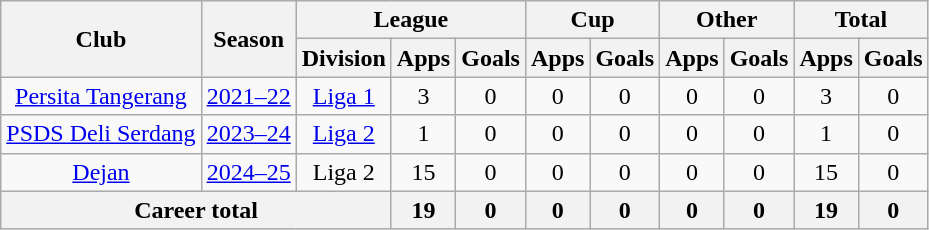<table class="wikitable" style="text-align: center">
<tr>
<th rowspan="2">Club</th>
<th rowspan="2">Season</th>
<th colspan="3">League</th>
<th colspan="2">Cup</th>
<th colspan="2">Other</th>
<th colspan="2">Total</th>
</tr>
<tr>
<th>Division</th>
<th>Apps</th>
<th>Goals</th>
<th>Apps</th>
<th>Goals</th>
<th>Apps</th>
<th>Goals</th>
<th>Apps</th>
<th>Goals</th>
</tr>
<tr>
<td rowspan="1"><a href='#'>Persita Tangerang</a></td>
<td><a href='#'>2021–22</a></td>
<td rowspan="1" valign="center"><a href='#'>Liga 1</a></td>
<td>3</td>
<td>0</td>
<td>0</td>
<td>0</td>
<td>0</td>
<td>0</td>
<td>3</td>
<td>0</td>
</tr>
<tr>
<td rowspan="1"><a href='#'>PSDS Deli Serdang</a></td>
<td><a href='#'>2023–24</a></td>
<td rowspan="1" valign="center"><a href='#'>Liga 2</a></td>
<td>1</td>
<td>0</td>
<td>0</td>
<td>0</td>
<td>0</td>
<td>0</td>
<td>1</td>
<td>0</td>
</tr>
<tr>
<td rowspan="1"><a href='#'>Dejan</a></td>
<td><a href='#'>2024–25</a></td>
<td rowspan="1" valign="center">Liga 2</td>
<td>15</td>
<td>0</td>
<td>0</td>
<td>0</td>
<td>0</td>
<td>0</td>
<td>15</td>
<td>0</td>
</tr>
<tr>
<th colspan=3>Career total</th>
<th>19</th>
<th>0</th>
<th>0</th>
<th>0</th>
<th>0</th>
<th>0</th>
<th>19</th>
<th>0</th>
</tr>
</table>
